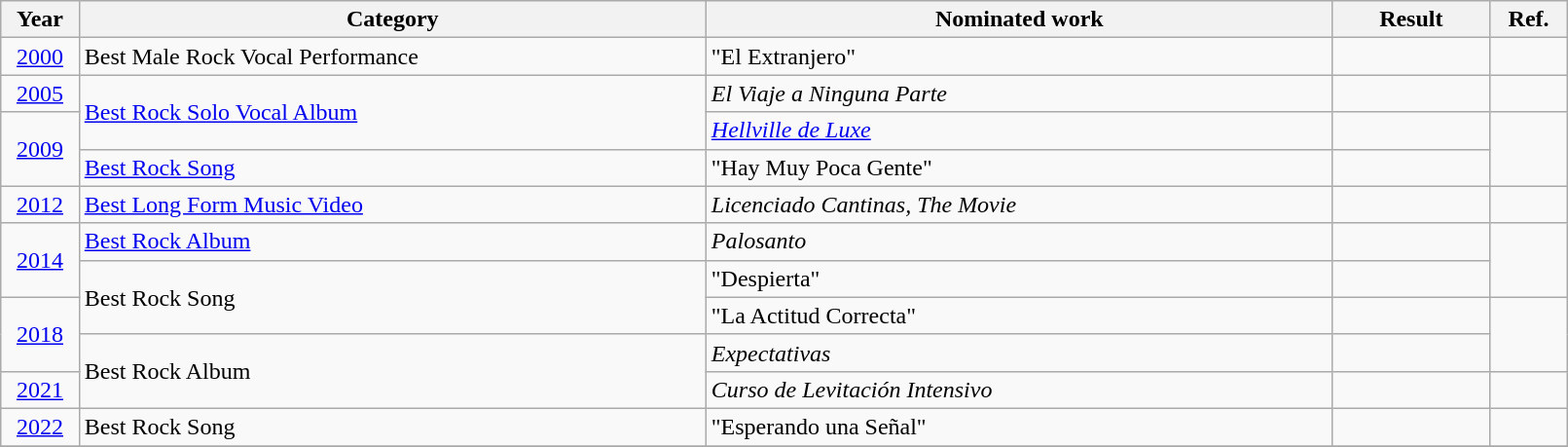<table class="wikitable" style="width:85%;">
<tr>
<th width=5%>Year</th>
<th style="width:40%;">Category</th>
<th style="width:40%;">Nominated work</th>
<th style="width:10%;">Result</th>
<th style="width:5%;">Ref.</th>
</tr>
<tr>
<td style="text-align:center;"><a href='#'>2000</a></td>
<td>Best Male Rock Vocal Performance</td>
<td>"El Extranjero"</td>
<td></td>
<td></td>
</tr>
<tr>
<td style="text-align:center;"><a href='#'>2005</a></td>
<td rowspan="2"><a href='#'>Best Rock Solo Vocal Album</a></td>
<td><em>El Viaje a Ninguna Parte</em></td>
<td></td>
<td></td>
</tr>
<tr>
<td rowspan="2" style="text-align:center;"><a href='#'>2009</a></td>
<td><em><a href='#'>Hellville de Luxe</a></em></td>
<td></td>
<td rowspan="2"></td>
</tr>
<tr>
<td><a href='#'>Best Rock Song</a></td>
<td>"Hay Muy Poca Gente"</td>
<td></td>
</tr>
<tr>
<td style="text-align:center;"><a href='#'>2012</a></td>
<td><a href='#'>Best Long Form Music Video</a></td>
<td><em>Licenciado Cantinas, The Movie</em></td>
<td></td>
<td></td>
</tr>
<tr>
<td rowspan="2" style="text-align:center;"><a href='#'>2014</a></td>
<td><a href='#'>Best Rock Album</a></td>
<td><em>Palosanto</em></td>
<td></td>
<td rowspan="2"></td>
</tr>
<tr>
<td rowspan="2">Best Rock Song</td>
<td>"Despierta"</td>
<td></td>
</tr>
<tr>
<td rowspan="2" style="text-align:center;"><a href='#'>2018</a></td>
<td>"La Actitud Correcta"</td>
<td></td>
<td rowspan="2"></td>
</tr>
<tr>
<td rowspan="2">Best Rock Album</td>
<td><em>Expectativas</em></td>
<td></td>
</tr>
<tr>
<td style="text-align:center;"><a href='#'>2021</a></td>
<td><em>Curso de Levitación Intensivo</em></td>
<td></td>
<td></td>
</tr>
<tr>
<td style="text-align:center;"><a href='#'>2022</a></td>
<td>Best Rock Song</td>
<td>"Esperando una Señal"</td>
<td></td>
<td></td>
</tr>
<tr>
</tr>
</table>
